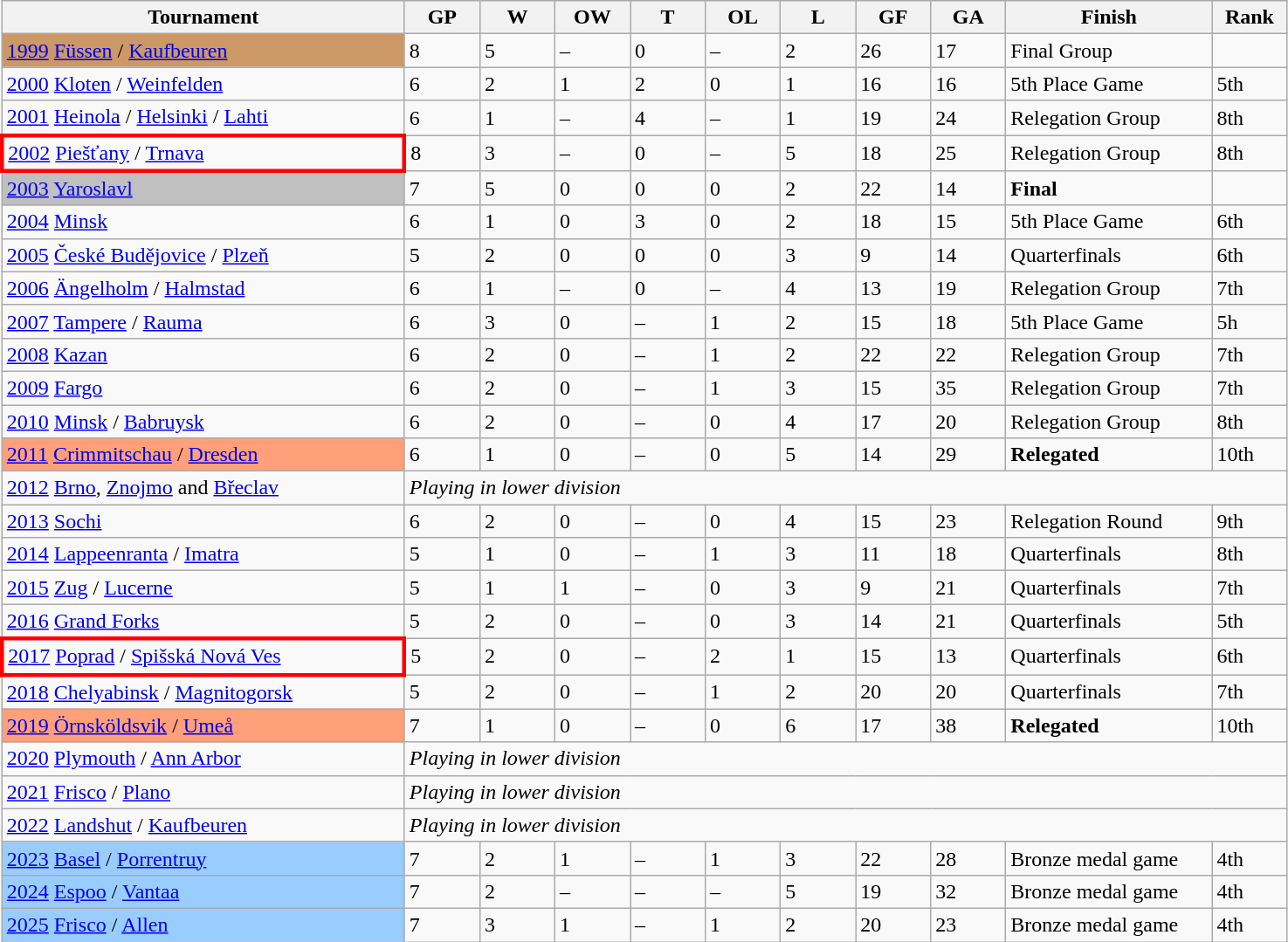<table class="wikitable">
<tr>
<th width=300>Tournament</th>
<th width=50>GP</th>
<th width=50>W</th>
<th width=50>OW</th>
<th width=50>T</th>
<th width=50>OL</th>
<th width=50>L</th>
<th width=50>GF</th>
<th width=50>GA</th>
<th width=150>Finish</th>
<th width=50>Rank</th>
</tr>
<tr>
<td bgcolor= cc9966> <a href='#'>1999</a> <a href='#'>Füssen</a> / <a href='#'>Kaufbeuren</a></td>
<td>8</td>
<td>5</td>
<td>–</td>
<td>0</td>
<td>–</td>
<td>2</td>
<td>26</td>
<td>17</td>
<td>Final Group</td>
<td></td>
</tr>
<tr>
<td> <a href='#'>2000</a> <a href='#'>Kloten</a> / <a href='#'>Weinfelden</a></td>
<td>6</td>
<td>2</td>
<td>1</td>
<td>2</td>
<td>0</td>
<td>1</td>
<td>16</td>
<td>16</td>
<td>5th Place Game</td>
<td>5th</td>
</tr>
<tr>
<td> <a href='#'>2001</a> <a href='#'>Heinola</a> / <a href='#'>Helsinki</a> / <a href='#'>Lahti</a></td>
<td>6</td>
<td>1</td>
<td>–</td>
<td>4</td>
<td>–</td>
<td>1</td>
<td>19</td>
<td>24</td>
<td>Relegation Group</td>
<td>8th</td>
</tr>
<tr>
<td style="border: 3px solid red;"> <a href='#'>2002</a> <a href='#'>Piešťany</a> / <a href='#'>Trnava</a></td>
<td>8</td>
<td>3</td>
<td>–</td>
<td>0</td>
<td>–</td>
<td>5</td>
<td>18</td>
<td>25</td>
<td>Relegation Group</td>
<td>8th</td>
</tr>
<tr>
<td bgcolor=silver> <a href='#'>2003</a> <a href='#'>Yaroslavl</a></td>
<td>7</td>
<td>5</td>
<td>0</td>
<td>0</td>
<td>0</td>
<td>2</td>
<td>22</td>
<td>14</td>
<td><strong>Final</strong></td>
<td></td>
</tr>
<tr>
<td> <a href='#'>2004</a> <a href='#'>Minsk</a></td>
<td>6</td>
<td>1</td>
<td>0</td>
<td>3</td>
<td>0</td>
<td>2</td>
<td>18</td>
<td>15</td>
<td>5th Place Game</td>
<td>6th</td>
</tr>
<tr>
<td> <a href='#'>2005</a> <a href='#'>České Budějovice</a> / <a href='#'>Plzeň</a></td>
<td>5</td>
<td>2</td>
<td>0</td>
<td>0</td>
<td>0</td>
<td>3</td>
<td>9</td>
<td>14</td>
<td>Quarterfinals</td>
<td>6th</td>
</tr>
<tr>
<td> <a href='#'>2006</a> <a href='#'>Ängelholm</a> / <a href='#'>Halmstad</a></td>
<td>6</td>
<td>1</td>
<td>–</td>
<td>0</td>
<td>–</td>
<td>4</td>
<td>13</td>
<td>19</td>
<td>Relegation Group</td>
<td>7th</td>
</tr>
<tr>
<td> <a href='#'>2007</a> <a href='#'>Tampere</a> / <a href='#'>Rauma</a></td>
<td>6</td>
<td>3</td>
<td>0</td>
<td>–</td>
<td>1</td>
<td>2</td>
<td>15</td>
<td>18</td>
<td>5th Place Game</td>
<td>5h</td>
</tr>
<tr>
<td> <a href='#'>2008</a> <a href='#'>Kazan</a></td>
<td>6</td>
<td>2</td>
<td>0</td>
<td>–</td>
<td>1</td>
<td>2</td>
<td>22</td>
<td>22</td>
<td>Relegation Group</td>
<td>7th</td>
</tr>
<tr>
<td> <a href='#'>2009</a> <a href='#'>Fargo</a></td>
<td>6</td>
<td>2</td>
<td>0</td>
<td>–</td>
<td>1</td>
<td>3</td>
<td>15</td>
<td>35</td>
<td>Relegation Group</td>
<td>7th</td>
</tr>
<tr>
<td> <a href='#'>2010</a> <a href='#'>Minsk</a> / <a href='#'>Babruysk</a></td>
<td>6</td>
<td>2</td>
<td>0</td>
<td>–</td>
<td>0</td>
<td>4</td>
<td>17</td>
<td>20</td>
<td>Relegation Group</td>
<td>8th</td>
</tr>
<tr>
<td bgcolor= FFA07A> <a href='#'>2011</a> <a href='#'>Crimmitschau</a> / <a href='#'>Dresden</a></td>
<td>6</td>
<td>1</td>
<td>0</td>
<td>–</td>
<td>0</td>
<td>5</td>
<td>14</td>
<td>29</td>
<td><strong>Relegated</strong></td>
<td>10th</td>
</tr>
<tr>
<td> <a href='#'>2012</a> <a href='#'>Brno</a>, <a href='#'>Znojmo</a> and <a href='#'>Břeclav</a></td>
<td colspan=10><em>Playing in lower division</em></td>
</tr>
<tr>
<td> <a href='#'>2013</a> <a href='#'>Sochi</a></td>
<td>6</td>
<td>2</td>
<td>0</td>
<td>–</td>
<td>0</td>
<td>4</td>
<td>15</td>
<td>23</td>
<td>Relegation Round</td>
<td>9th</td>
</tr>
<tr>
<td> <a href='#'>2014</a> <a href='#'>Lappeenranta</a> / <a href='#'>Imatra</a></td>
<td>5</td>
<td>1</td>
<td>0</td>
<td>–</td>
<td>1</td>
<td>3</td>
<td>11</td>
<td>18</td>
<td>Quarterfinals</td>
<td>8th</td>
</tr>
<tr>
<td> <a href='#'>2015</a> <a href='#'>Zug</a> / <a href='#'>Lucerne</a></td>
<td>5</td>
<td>1</td>
<td>1</td>
<td>–</td>
<td>0</td>
<td>3</td>
<td>9</td>
<td>21</td>
<td>Quarterfinals</td>
<td>7th</td>
</tr>
<tr>
<td> <a href='#'>2016</a> <a href='#'>Grand Forks</a></td>
<td>5</td>
<td>2</td>
<td>0</td>
<td>–</td>
<td>0</td>
<td>3</td>
<td>14</td>
<td>21</td>
<td>Quarterfinals</td>
<td>5th</td>
</tr>
<tr>
<td style="border: 3px solid red;"> <a href='#'>2017</a> <a href='#'>Poprad</a> / <a href='#'>Spišská Nová Ves</a></td>
<td>5</td>
<td>2</td>
<td>0</td>
<td>–</td>
<td>2</td>
<td>1</td>
<td>15</td>
<td>13</td>
<td>Quarterfinals</td>
<td>6th</td>
</tr>
<tr>
<td> <a href='#'>2018</a> <a href='#'>Chelyabinsk</a> / <a href='#'>Magnitogorsk</a></td>
<td>5</td>
<td>2</td>
<td>0</td>
<td>–</td>
<td>1</td>
<td>2</td>
<td>20</td>
<td>20</td>
<td>Quarterfinals</td>
<td>7th</td>
</tr>
<tr>
<td bgcolor= FFA07A> <a href='#'>2019</a> <a href='#'>Örnsköldsvik</a> / <a href='#'>Umeå</a></td>
<td>7</td>
<td>1</td>
<td>0</td>
<td>–</td>
<td>0</td>
<td>6</td>
<td>17</td>
<td>38</td>
<td><strong>Relegated</strong></td>
<td>10th</td>
</tr>
<tr>
<td>  <a href='#'>2020</a> <a href='#'>Plymouth</a> / <a href='#'>Ann Arbor</a></td>
<td colspan=10><em>Playing in lower division</em></td>
</tr>
<tr>
<td>  <a href='#'>2021</a> <a href='#'>Frisco</a> / <a href='#'>Plano</a></td>
<td colspan=10><em>Playing in lower division</em></td>
</tr>
<tr>
<td>  <a href='#'>2022</a> <a href='#'>Landshut</a> / <a href='#'>Kaufbeuren</a></td>
<td colspan=10><em>Playing in lower division</em></td>
</tr>
<tr>
<td style="background:#9acdff;"> <a href='#'>2023</a> <a href='#'>Basel</a> / <a href='#'>Porrentruy</a></td>
<td>7</td>
<td>2</td>
<td>1</td>
<td>–</td>
<td>1</td>
<td>3</td>
<td>22</td>
<td>28</td>
<td>Bronze medal game</td>
<td>4th</td>
</tr>
<tr>
<td style="background:#9acdff;"> <a href='#'>2024</a> <a href='#'>Espoo</a> / <a href='#'>Vantaa</a></td>
<td>7</td>
<td>2</td>
<td>–</td>
<td>–</td>
<td>–</td>
<td>5</td>
<td>19</td>
<td>32</td>
<td>Bronze medal game</td>
<td>4th</td>
</tr>
<tr>
<td style="background:#9acdff;"> <a href='#'>2025</a> <a href='#'>Frisco</a> / <a href='#'>Allen</a></td>
<td>7</td>
<td>3</td>
<td>1</td>
<td>–</td>
<td>1</td>
<td>2</td>
<td>20</td>
<td>23</td>
<td>Bronze medal game</td>
<td>4th</td>
</tr>
</table>
